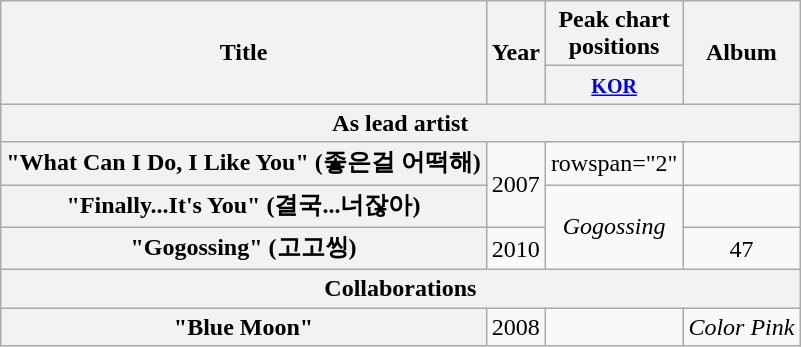<table class="wikitable plainrowheaders" style="text-align:center;">
<tr>
<th rowspan="2" scope="col">Title</th>
<th rowspan="2" scope="col">Year</th>
<th colspan="1" scope="col" style="width:5em;">Peak chart positions</th>
<th rowspan="2" scope="col">Album</th>
</tr>
<tr>
<th><small><a href='#'>KOR</a></small><br></th>
</tr>
<tr>
<th colspan="4">As lead artist</th>
</tr>
<tr>
<th scope="row">"What Can I Do, I Like You" (좋은걸 어떡해)</th>
<td rowspan="2">2007</td>
<td>rowspan="2" </td>
<td></td>
</tr>
<tr>
<th scope="row">"Finally...It's You" (결국...너잖아)</th>
<td rowspan="2"><em>Gogossing</em></td>
</tr>
<tr>
<th scope="row">"Gogossing" (고고씽)</th>
<td>2010</td>
<td>47</td>
</tr>
<tr>
<th colspan="4">Collaborations</th>
</tr>
<tr>
<th scope="row">"Blue Moon"<br></th>
<td>2008</td>
<td></td>
<td><em>Color Pink</em></td>
</tr>
</table>
